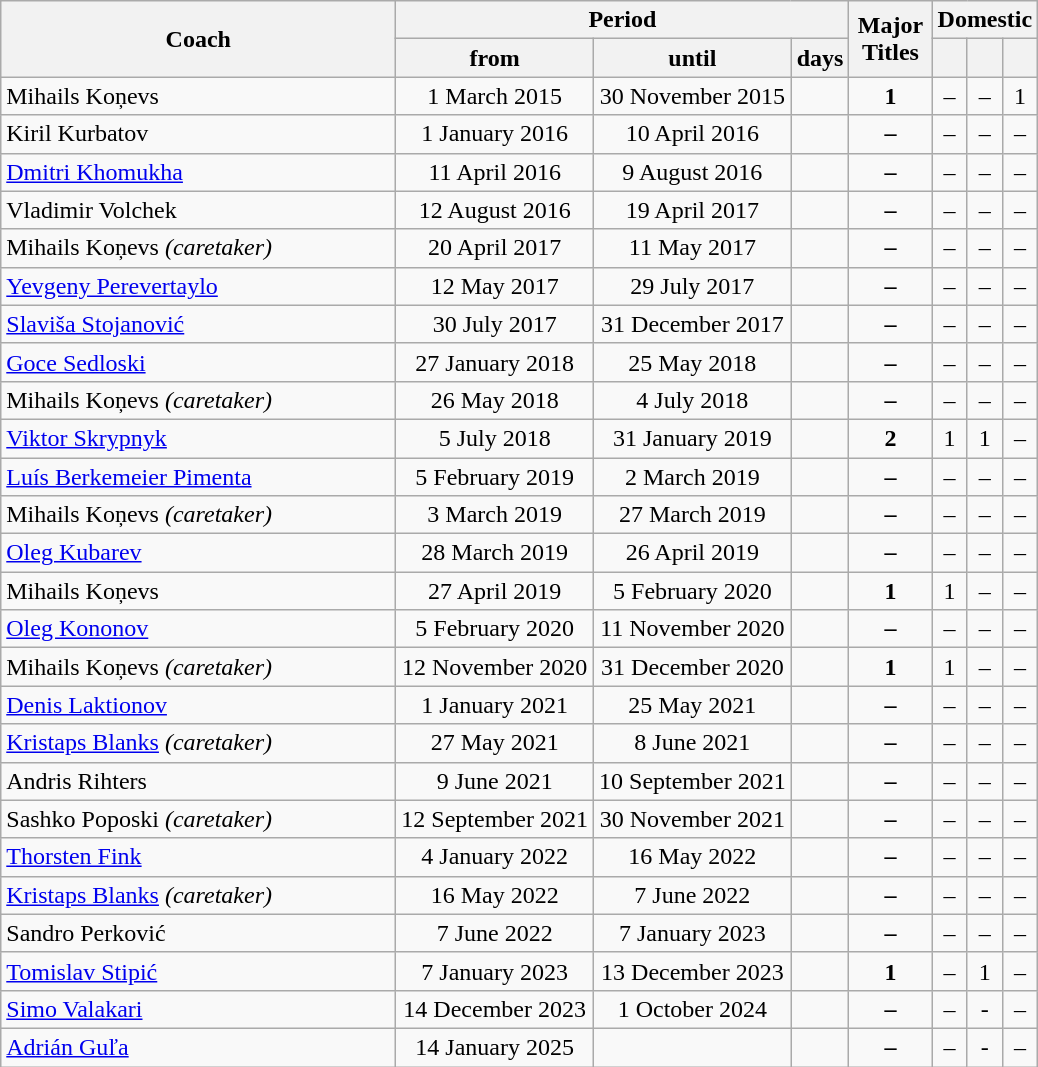<table class="wikitable sortable" style="text-align:center">
<tr>
<th rowspan="2" style="width:16em">Coach</th>
<th colspan="3" style="width:16em">Period</th>
<th rowspan="2" style="width:3em" data-sort-type="number">Major<br>Titles</th>
<th colspan="3">Domestic</th>
</tr>
<tr>
<th class="unsortable">from</th>
<th class="unsortable">until</th>
<th>days</th>
<th class="unsortable"></th>
<th class="unsortable"></th>
<th class="unsortable"></th>
</tr>
<tr>
<td align=left> Mihails Koņevs</td>
<td>1 March 2015</td>
<td>30 November 2015</td>
<td></td>
<td><strong>1</strong></td>
<td>–</td>
<td>–</td>
<td>1</td>
</tr>
<tr>
<td align=left> Kiril Kurbatov</td>
<td>1 January 2016</td>
<td>10 April 2016</td>
<td></td>
<td><strong>–</strong></td>
<td>–</td>
<td>–</td>
<td>–</td>
</tr>
<tr>
<td align="left"> <a href='#'>Dmitri Khomukha</a></td>
<td>11 April 2016</td>
<td>9 August 2016</td>
<td></td>
<td><strong>–</strong></td>
<td>–</td>
<td>–</td>
<td>–</td>
</tr>
<tr>
<td align=left> Vladimir Volchek</td>
<td>12 August 2016</td>
<td>19 April 2017</td>
<td></td>
<td><strong>–</strong></td>
<td>–</td>
<td>–</td>
<td>–</td>
</tr>
<tr>
<td align=left> Mihails Koņevs <em>(caretaker)</em></td>
<td>20 April 2017</td>
<td>11 May 2017</td>
<td></td>
<td><strong>–</strong></td>
<td>–</td>
<td>–</td>
<td>–</td>
</tr>
<tr>
<td align=left> <a href='#'>Yevgeny Perevertaylo</a></td>
<td>12 May 2017</td>
<td>29 July 2017</td>
<td></td>
<td><strong>–</strong></td>
<td>–</td>
<td>–</td>
<td>–</td>
</tr>
<tr>
<td align="left"> <a href='#'>Slaviša Stojanović</a></td>
<td>30 July 2017</td>
<td>31 December 2017</td>
<td></td>
<td><strong>–</strong></td>
<td>–</td>
<td>–</td>
<td>–</td>
</tr>
<tr>
<td align=left> <a href='#'>Goce Sedloski</a></td>
<td>27 January 2018</td>
<td>25 May 2018</td>
<td></td>
<td><strong>–</strong></td>
<td>–</td>
<td>–</td>
<td>–</td>
</tr>
<tr>
<td align=left> Mihails Koņevs <em>(caretaker)</em></td>
<td>26 May 2018</td>
<td>4 July 2018</td>
<td></td>
<td><strong>–</strong></td>
<td>–</td>
<td>–</td>
<td>–</td>
</tr>
<tr>
<td align="left"> <a href='#'>Viktor Skrypnyk</a></td>
<td>5 July 2018</td>
<td>31 January 2019</td>
<td></td>
<td><strong>2</strong></td>
<td>1</td>
<td>1</td>
<td>–</td>
</tr>
<tr>
<td align=left> <a href='#'>Luís Berkemeier Pimenta</a></td>
<td>5 February 2019</td>
<td>2 March 2019</td>
<td></td>
<td><strong>–</strong></td>
<td>–</td>
<td>–</td>
<td>–</td>
</tr>
<tr>
<td align=left> Mihails Koņevs <em>(caretaker)</em></td>
<td>3 March 2019</td>
<td>27 March 2019</td>
<td></td>
<td><strong>–</strong></td>
<td>–</td>
<td>–</td>
<td>–</td>
</tr>
<tr>
<td align=left> <a href='#'>Oleg Kubarev</a></td>
<td>28 March 2019</td>
<td>26 April 2019</td>
<td></td>
<td><strong>–</strong></td>
<td>–</td>
<td>–</td>
<td>–</td>
</tr>
<tr>
<td align=left> Mihails Koņevs</td>
<td>27 April 2019</td>
<td>5 February 2020</td>
<td></td>
<td><strong>1</strong></td>
<td>1</td>
<td>–</td>
<td>–</td>
</tr>
<tr>
<td align="left"> <a href='#'>Oleg Kononov</a></td>
<td>5 February 2020</td>
<td>11 November 2020</td>
<td></td>
<td><strong>–</strong></td>
<td>–</td>
<td>–</td>
<td>–</td>
</tr>
<tr>
<td align=left> Mihails Koņevs <em>(caretaker)</em></td>
<td>12 November 2020</td>
<td>31 December 2020</td>
<td></td>
<td><strong>1</strong></td>
<td>1</td>
<td>–</td>
<td>–</td>
</tr>
<tr>
<td align=left> <a href='#'>Denis Laktionov</a></td>
<td>1 January 2021</td>
<td>25 May 2021</td>
<td></td>
<td><strong>–</strong></td>
<td>–</td>
<td>–</td>
<td>–</td>
</tr>
<tr>
<td align="left"> <a href='#'>Kristaps Blanks</a> <em>(caretaker)</em></td>
<td>27 May 2021</td>
<td>8 June 2021</td>
<td></td>
<td><strong>–</strong></td>
<td>–</td>
<td>–</td>
<td>–</td>
</tr>
<tr>
<td align="left"> Andris Rihters</td>
<td>9 June 2021</td>
<td>10 September 2021</td>
<td></td>
<td><strong>–</strong></td>
<td>–</td>
<td>–</td>
<td>–</td>
</tr>
<tr>
<td align="left"> Sashko Poposki <em>(caretaker)</em></td>
<td>12 September 2021</td>
<td>30 November 2021</td>
<td></td>
<td><strong>–</strong></td>
<td>–</td>
<td>–</td>
<td>–</td>
</tr>
<tr>
<td align="left"> <a href='#'>Thorsten Fink</a></td>
<td>4 January 2022</td>
<td>16 May 2022</td>
<td></td>
<td><strong>–</strong></td>
<td>–</td>
<td>–</td>
<td>–</td>
</tr>
<tr>
<td align="left"> <a href='#'>Kristaps Blanks</a> <em>(caretaker)</em></td>
<td>16 May 2022</td>
<td>7 June 2022</td>
<td></td>
<td><strong>–</strong></td>
<td>–</td>
<td>–</td>
<td>–</td>
</tr>
<tr>
<td align="left"> Sandro Perković</td>
<td>7 June 2022</td>
<td>7 January 2023</td>
<td></td>
<td><strong>–</strong></td>
<td>–</td>
<td>–</td>
<td>–</td>
</tr>
<tr>
<td align="left"> <a href='#'>Tomislav Stipić</a></td>
<td>7 January 2023</td>
<td>13 December 2023</td>
<td></td>
<td><strong>1</strong></td>
<td>–</td>
<td>1</td>
<td>–</td>
</tr>
<tr>
<td align="left"> <a href='#'>Simo Valakari</a></td>
<td>14 December 2023</td>
<td>1 October 2024</td>
<td></td>
<td><strong>–</strong></td>
<td>–</td>
<td>-</td>
<td>–</td>
</tr>
<tr>
<td align="left"> <a href='#'>Adrián Guľa</a></td>
<td>14 January 2025</td>
<td></td>
<td></td>
<td><strong>–</strong></td>
<td>–</td>
<td>-</td>
<td>–</td>
</tr>
</table>
